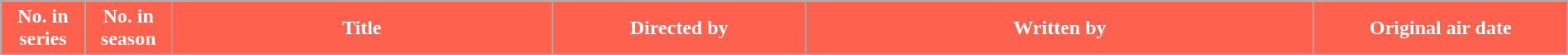<table class="wikitable plainrowheaders" style="width:100%; background:#FFFFFF;">
<tr style="color:#FFFFFF">
<th scope="col" style="background:#FF614F" width=4%>No. in<br>series</th>
<th scope="col" style="background:#FF614F" width=4%>No. in<br>season</th>
<th scope="col" style="background:#FF614F" width=18%>Title</th>
<th scope="col" style="background:#FF614F" width=12%>Directed by</th>
<th scope="col" style="background:#FF614F" width=24%>Written by</th>
<th scope="col" style="background:#FF614F" width=12%>Original air date<br>





</th>
</tr>
</table>
